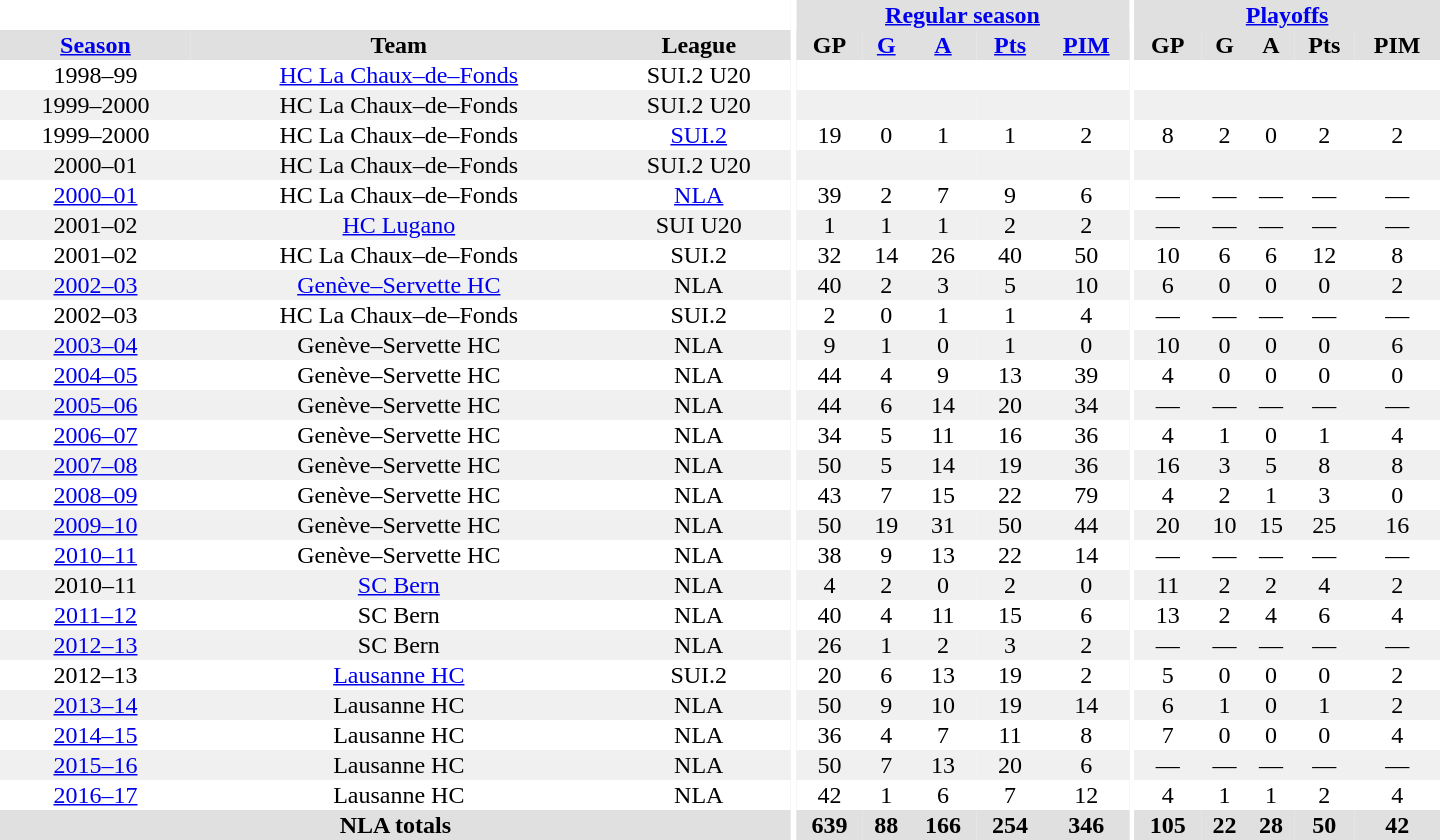<table border="0" cellpadding="1" cellspacing="0" style="text-align:center; width:60em">
<tr bgcolor="#e0e0e0">
<th colspan="3" bgcolor="#ffffff"></th>
<th rowspan="99" bgcolor="#ffffff"></th>
<th colspan="5"><a href='#'>Regular season</a></th>
<th rowspan="99" bgcolor="#ffffff"></th>
<th colspan="5"><a href='#'>Playoffs</a></th>
</tr>
<tr bgcolor="#e0e0e0">
<th><a href='#'>Season</a></th>
<th>Team</th>
<th>League</th>
<th>GP</th>
<th><a href='#'>G</a></th>
<th><a href='#'>A</a></th>
<th><a href='#'>Pts</a></th>
<th><a href='#'>PIM</a></th>
<th>GP</th>
<th>G</th>
<th>A</th>
<th>Pts</th>
<th>PIM</th>
</tr>
<tr>
<td>1998–99</td>
<td><a href='#'>HC La Chaux–de–Fonds</a></td>
<td>SUI.2 U20</td>
<td></td>
<td></td>
<td></td>
<td></td>
<td></td>
<td></td>
<td></td>
<td></td>
<td></td>
<td></td>
</tr>
<tr bgcolor="#f0f0f0">
<td>1999–2000</td>
<td>HC La Chaux–de–Fonds</td>
<td>SUI.2 U20</td>
<td></td>
<td></td>
<td></td>
<td></td>
<td></td>
<td></td>
<td></td>
<td></td>
<td></td>
<td></td>
</tr>
<tr>
<td>1999–2000</td>
<td>HC La Chaux–de–Fonds</td>
<td><a href='#'>SUI.2</a></td>
<td>19</td>
<td>0</td>
<td>1</td>
<td>1</td>
<td>2</td>
<td>8</td>
<td>2</td>
<td>0</td>
<td>2</td>
<td>2</td>
</tr>
<tr bgcolor="#f0f0f0">
<td>2000–01</td>
<td>HC La Chaux–de–Fonds</td>
<td>SUI.2 U20</td>
<td></td>
<td></td>
<td></td>
<td></td>
<td></td>
<td></td>
<td></td>
<td></td>
<td></td>
<td></td>
</tr>
<tr>
<td><a href='#'>2000–01</a></td>
<td>HC La Chaux–de–Fonds</td>
<td><a href='#'>NLA</a></td>
<td>39</td>
<td>2</td>
<td>7</td>
<td>9</td>
<td>6</td>
<td>—</td>
<td>—</td>
<td>—</td>
<td>—</td>
<td>—</td>
</tr>
<tr bgcolor="#f0f0f0">
<td>2001–02</td>
<td><a href='#'>HC Lugano</a></td>
<td>SUI U20</td>
<td>1</td>
<td>1</td>
<td>1</td>
<td>2</td>
<td>2</td>
<td>—</td>
<td>—</td>
<td>—</td>
<td>—</td>
<td>—</td>
</tr>
<tr>
<td>2001–02</td>
<td>HC La Chaux–de–Fonds</td>
<td>SUI.2</td>
<td>32</td>
<td>14</td>
<td>26</td>
<td>40</td>
<td>50</td>
<td>10</td>
<td>6</td>
<td>6</td>
<td>12</td>
<td>8</td>
</tr>
<tr bgcolor="#f0f0f0">
<td><a href='#'>2002–03</a></td>
<td><a href='#'>Genève–Servette HC</a></td>
<td>NLA</td>
<td>40</td>
<td>2</td>
<td>3</td>
<td>5</td>
<td>10</td>
<td>6</td>
<td>0</td>
<td>0</td>
<td>0</td>
<td>2</td>
</tr>
<tr>
<td>2002–03</td>
<td>HC La Chaux–de–Fonds</td>
<td>SUI.2</td>
<td>2</td>
<td>0</td>
<td>1</td>
<td>1</td>
<td>4</td>
<td>—</td>
<td>—</td>
<td>—</td>
<td>—</td>
<td>—</td>
</tr>
<tr bgcolor="#f0f0f0">
<td><a href='#'>2003–04</a></td>
<td>Genève–Servette HC</td>
<td>NLA</td>
<td>9</td>
<td>1</td>
<td>0</td>
<td>1</td>
<td>0</td>
<td>10</td>
<td>0</td>
<td>0</td>
<td>0</td>
<td>6</td>
</tr>
<tr>
<td><a href='#'>2004–05</a></td>
<td>Genève–Servette HC</td>
<td>NLA</td>
<td>44</td>
<td>4</td>
<td>9</td>
<td>13</td>
<td>39</td>
<td>4</td>
<td>0</td>
<td>0</td>
<td>0</td>
<td>0</td>
</tr>
<tr bgcolor="#f0f0f0">
<td><a href='#'>2005–06</a></td>
<td>Genève–Servette HC</td>
<td>NLA</td>
<td>44</td>
<td>6</td>
<td>14</td>
<td>20</td>
<td>34</td>
<td>—</td>
<td>—</td>
<td>—</td>
<td>—</td>
<td>—</td>
</tr>
<tr>
<td><a href='#'>2006–07</a></td>
<td>Genève–Servette HC</td>
<td>NLA</td>
<td>34</td>
<td>5</td>
<td>11</td>
<td>16</td>
<td>36</td>
<td>4</td>
<td>1</td>
<td>0</td>
<td>1</td>
<td>4</td>
</tr>
<tr bgcolor="#f0f0f0">
<td><a href='#'>2007–08</a></td>
<td>Genève–Servette HC</td>
<td>NLA</td>
<td>50</td>
<td>5</td>
<td>14</td>
<td>19</td>
<td>36</td>
<td>16</td>
<td>3</td>
<td>5</td>
<td>8</td>
<td>8</td>
</tr>
<tr>
<td><a href='#'>2008–09</a></td>
<td>Genève–Servette HC</td>
<td>NLA</td>
<td>43</td>
<td>7</td>
<td>15</td>
<td>22</td>
<td>79</td>
<td>4</td>
<td>2</td>
<td>1</td>
<td>3</td>
<td>0</td>
</tr>
<tr bgcolor="#f0f0f0">
<td><a href='#'>2009–10</a></td>
<td>Genève–Servette HC</td>
<td>NLA</td>
<td>50</td>
<td>19</td>
<td>31</td>
<td>50</td>
<td>44</td>
<td>20</td>
<td>10</td>
<td>15</td>
<td>25</td>
<td>16</td>
</tr>
<tr>
<td><a href='#'>2010–11</a></td>
<td>Genève–Servette HC</td>
<td>NLA</td>
<td>38</td>
<td>9</td>
<td>13</td>
<td>22</td>
<td>14</td>
<td>—</td>
<td>—</td>
<td>—</td>
<td>—</td>
<td>—</td>
</tr>
<tr bgcolor="#f0f0f0">
<td>2010–11</td>
<td><a href='#'>SC Bern</a></td>
<td>NLA</td>
<td>4</td>
<td>2</td>
<td>0</td>
<td>2</td>
<td>0</td>
<td>11</td>
<td>2</td>
<td>2</td>
<td>4</td>
<td>2</td>
</tr>
<tr>
<td><a href='#'>2011–12</a></td>
<td>SC Bern</td>
<td>NLA</td>
<td>40</td>
<td>4</td>
<td>11</td>
<td>15</td>
<td>6</td>
<td>13</td>
<td>2</td>
<td>4</td>
<td>6</td>
<td>4</td>
</tr>
<tr bgcolor="#f0f0f0">
<td><a href='#'>2012–13</a></td>
<td>SC Bern</td>
<td>NLA</td>
<td>26</td>
<td>1</td>
<td>2</td>
<td>3</td>
<td>2</td>
<td>—</td>
<td>—</td>
<td>—</td>
<td>—</td>
<td>—</td>
</tr>
<tr>
<td>2012–13</td>
<td><a href='#'>Lausanne HC</a></td>
<td>SUI.2</td>
<td>20</td>
<td>6</td>
<td>13</td>
<td>19</td>
<td>2</td>
<td>5</td>
<td>0</td>
<td>0</td>
<td>0</td>
<td>2</td>
</tr>
<tr bgcolor="#f0f0f0">
<td><a href='#'>2013–14</a></td>
<td>Lausanne HC</td>
<td>NLA</td>
<td>50</td>
<td>9</td>
<td>10</td>
<td>19</td>
<td>14</td>
<td>6</td>
<td>1</td>
<td>0</td>
<td>1</td>
<td>2</td>
</tr>
<tr>
<td><a href='#'>2014–15</a></td>
<td>Lausanne HC</td>
<td>NLA</td>
<td>36</td>
<td>4</td>
<td>7</td>
<td>11</td>
<td>8</td>
<td>7</td>
<td>0</td>
<td>0</td>
<td>0</td>
<td>4</td>
</tr>
<tr bgcolor="#f0f0f0">
<td><a href='#'>2015–16</a></td>
<td>Lausanne HC</td>
<td>NLA</td>
<td>50</td>
<td>7</td>
<td>13</td>
<td>20</td>
<td>6</td>
<td>—</td>
<td>—</td>
<td>—</td>
<td>—</td>
<td>—</td>
</tr>
<tr>
<td><a href='#'>2016–17</a></td>
<td>Lausanne HC</td>
<td>NLA</td>
<td>42</td>
<td>1</td>
<td>6</td>
<td>7</td>
<td>12</td>
<td>4</td>
<td>1</td>
<td>1</td>
<td>2</td>
<td>4</td>
</tr>
<tr bgcolor="#e0e0e0">
<th colspan="3">NLA totals</th>
<th>639</th>
<th>88</th>
<th>166</th>
<th>254</th>
<th>346</th>
<th>105</th>
<th>22</th>
<th>28</th>
<th>50</th>
<th>42</th>
</tr>
</table>
